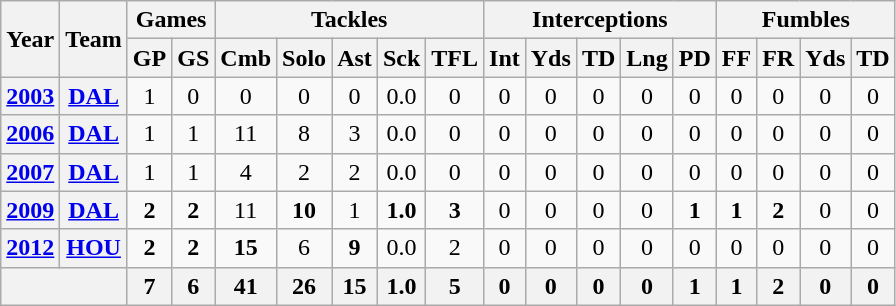<table class="wikitable" style="text-align:center">
<tr>
<th rowspan="2">Year</th>
<th rowspan="2">Team</th>
<th colspan="2">Games</th>
<th colspan="5">Tackles</th>
<th colspan="5">Interceptions</th>
<th colspan="4">Fumbles</th>
</tr>
<tr>
<th>GP</th>
<th>GS</th>
<th>Cmb</th>
<th>Solo</th>
<th>Ast</th>
<th>Sck</th>
<th>TFL</th>
<th>Int</th>
<th>Yds</th>
<th>TD</th>
<th>Lng</th>
<th>PD</th>
<th>FF</th>
<th>FR</th>
<th>Yds</th>
<th>TD</th>
</tr>
<tr>
<th><a href='#'>2003</a></th>
<th><a href='#'>DAL</a></th>
<td>1</td>
<td>0</td>
<td>0</td>
<td>0</td>
<td>0</td>
<td>0.0</td>
<td>0</td>
<td>0</td>
<td>0</td>
<td>0</td>
<td>0</td>
<td>0</td>
<td>0</td>
<td>0</td>
<td>0</td>
<td>0</td>
</tr>
<tr>
<th><a href='#'>2006</a></th>
<th><a href='#'>DAL</a></th>
<td>1</td>
<td>1</td>
<td>11</td>
<td>8</td>
<td>3</td>
<td>0.0</td>
<td>0</td>
<td>0</td>
<td>0</td>
<td>0</td>
<td>0</td>
<td>0</td>
<td>0</td>
<td>0</td>
<td>0</td>
<td>0</td>
</tr>
<tr>
<th><a href='#'>2007</a></th>
<th><a href='#'>DAL</a></th>
<td>1</td>
<td>1</td>
<td>4</td>
<td>2</td>
<td>2</td>
<td>0.0</td>
<td>0</td>
<td>0</td>
<td>0</td>
<td>0</td>
<td>0</td>
<td>0</td>
<td>0</td>
<td>0</td>
<td>0</td>
<td>0</td>
</tr>
<tr>
<th><a href='#'>2009</a></th>
<th><a href='#'>DAL</a></th>
<td><strong>2</strong></td>
<td><strong>2</strong></td>
<td>11</td>
<td><strong>10</strong></td>
<td>1</td>
<td><strong>1.0</strong></td>
<td><strong>3</strong></td>
<td>0</td>
<td>0</td>
<td>0</td>
<td>0</td>
<td><strong>1</strong></td>
<td><strong>1</strong></td>
<td><strong>2</strong></td>
<td>0</td>
<td>0</td>
</tr>
<tr>
<th><a href='#'>2012</a></th>
<th><a href='#'>HOU</a></th>
<td><strong>2</strong></td>
<td><strong>2</strong></td>
<td><strong>15</strong></td>
<td>6</td>
<td><strong>9</strong></td>
<td>0.0</td>
<td>2</td>
<td>0</td>
<td>0</td>
<td>0</td>
<td>0</td>
<td>0</td>
<td>0</td>
<td>0</td>
<td>0</td>
<td>0</td>
</tr>
<tr>
<th colspan="2"></th>
<th>7</th>
<th>6</th>
<th>41</th>
<th>26</th>
<th>15</th>
<th>1.0</th>
<th>5</th>
<th>0</th>
<th>0</th>
<th>0</th>
<th>0</th>
<th>1</th>
<th>1</th>
<th>2</th>
<th>0</th>
<th>0</th>
</tr>
</table>
